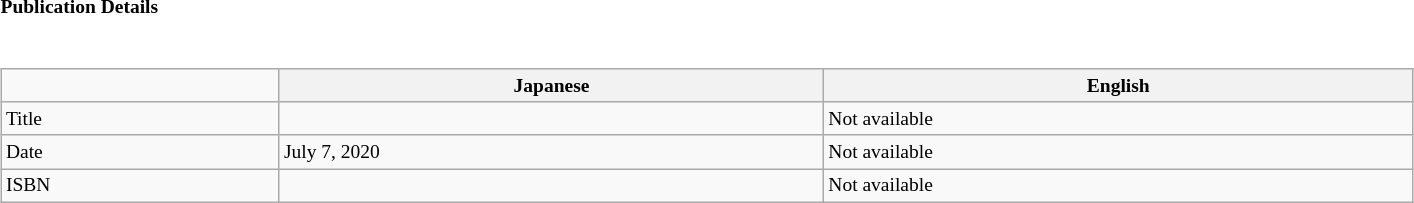<table class="collapsible collapsed" border="0" style="width:75%; font-size:small;">
<tr>
<th style="width:20em; text-align:left">Publication Details</th>
<th></th>
</tr>
<tr>
<td colspan="2"><br><table class="wikitable" style="width:100%; font-size:small;  margin-right:-1em;">
<tr>
<td></td>
<th>Japanese</th>
<th>English</th>
</tr>
<tr>
<td>Title</td>
<td> </td>
<td> Not available</td>
</tr>
<tr>
<td>Date</td>
<td> July 7, 2020</td>
<td> Not available</td>
</tr>
<tr>
<td>ISBN</td>
<td> </td>
<td> Not available</td>
</tr>
</table>
</td>
</tr>
</table>
